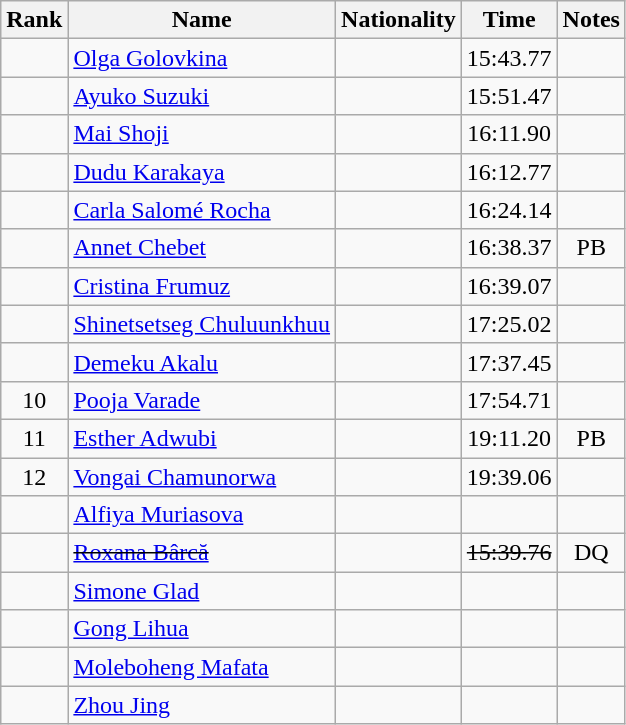<table class="wikitable sortable" style="text-align:center">
<tr>
<th>Rank</th>
<th>Name</th>
<th>Nationality</th>
<th>Time</th>
<th>Notes</th>
</tr>
<tr>
<td></td>
<td align=left><a href='#'>Olga Golovkina</a></td>
<td align=left></td>
<td>15:43.77</td>
<td></td>
</tr>
<tr>
<td></td>
<td align=left><a href='#'>Ayuko Suzuki</a></td>
<td align=left></td>
<td>15:51.47</td>
<td></td>
</tr>
<tr>
<td></td>
<td align=left><a href='#'>Mai Shoji</a></td>
<td align=left></td>
<td>16:11.90</td>
<td></td>
</tr>
<tr>
<td></td>
<td align=left><a href='#'>Dudu Karakaya</a></td>
<td align=left></td>
<td>16:12.77</td>
<td></td>
</tr>
<tr>
<td></td>
<td align=left><a href='#'>Carla Salomé Rocha</a></td>
<td align=left></td>
<td>16:24.14</td>
<td></td>
</tr>
<tr>
<td></td>
<td align=left><a href='#'>Annet Chebet</a></td>
<td align=left></td>
<td>16:38.37</td>
<td>PB</td>
</tr>
<tr>
<td></td>
<td align=left><a href='#'>Cristina Frumuz</a></td>
<td align=left></td>
<td>16:39.07</td>
<td></td>
</tr>
<tr>
<td></td>
<td align=left><a href='#'>Shinetsetseg Chuluunkhuu</a></td>
<td align=left></td>
<td>17:25.02</td>
<td></td>
</tr>
<tr>
<td></td>
<td align=left><a href='#'>Demeku Akalu</a></td>
<td align=left></td>
<td>17:37.45</td>
<td></td>
</tr>
<tr>
<td>10</td>
<td align=left><a href='#'>Pooja Varade</a></td>
<td align=left></td>
<td>17:54.71</td>
<td></td>
</tr>
<tr>
<td>11</td>
<td align=left><a href='#'>Esther Adwubi</a></td>
<td align=left></td>
<td>19:11.20</td>
<td>PB</td>
</tr>
<tr>
<td>12</td>
<td align=left><a href='#'>Vongai Chamunorwa</a></td>
<td align=left></td>
<td>19:39.06</td>
<td></td>
</tr>
<tr>
<td></td>
<td align=left><a href='#'>Alfiya Muriasova</a></td>
<td align=left></td>
<td></td>
<td></td>
</tr>
<tr>
<td></td>
<td align=left><s><a href='#'>Roxana Bârcă</a>  </s></td>
<td align=left><s>  </s></td>
<td><s>15:39.76 </s></td>
<td>DQ</td>
</tr>
<tr>
<td></td>
<td align=left><a href='#'>Simone Glad</a></td>
<td align=left></td>
<td></td>
<td></td>
</tr>
<tr>
<td></td>
<td align=left><a href='#'>Gong Lihua</a></td>
<td align=left></td>
<td></td>
<td></td>
</tr>
<tr>
<td></td>
<td align=left><a href='#'>Moleboheng Mafata</a></td>
<td align=left></td>
<td></td>
<td></td>
</tr>
<tr>
<td></td>
<td align=left><a href='#'>Zhou Jing</a></td>
<td align=left></td>
<td></td>
<td></td>
</tr>
</table>
